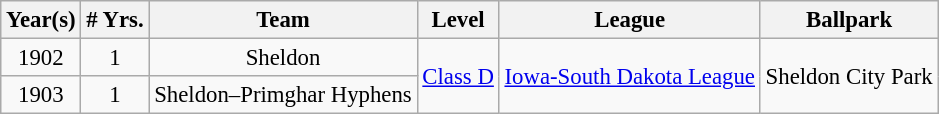<table class="wikitable" style="text-align:center; font-size: 95%;">
<tr>
<th>Year(s)</th>
<th># Yrs.</th>
<th>Team</th>
<th>Level</th>
<th>League</th>
<th>Ballpark</th>
</tr>
<tr>
<td>1902</td>
<td>1</td>
<td>Sheldon</td>
<td rowspan=2><a href='#'>Class D</a></td>
<td rowspan=2><a href='#'>Iowa-South Dakota League</a></td>
<td rowspan=2>Sheldon City Park</td>
</tr>
<tr>
<td>1903</td>
<td>1</td>
<td>Sheldon–Primghar Hyphens</td>
</tr>
</table>
